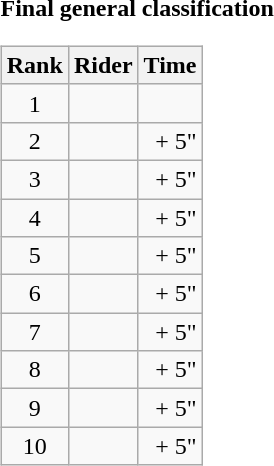<table>
<tr>
<td><strong>Final general classification</strong><br><table class="wikitable">
<tr>
<th scope="col">Rank</th>
<th scope="col">Rider</th>
<th scope="col">Time</th>
</tr>
<tr>
<td style="text-align:center;">1</td>
<td></td>
<td style="text-align:right;"></td>
</tr>
<tr>
<td style="text-align:center;">2</td>
<td></td>
<td style="text-align:right;">+ 5"</td>
</tr>
<tr>
<td style="text-align:center;">3</td>
<td></td>
<td style="text-align:right;">+ 5"</td>
</tr>
<tr>
<td style="text-align:center;">4</td>
<td></td>
<td style="text-align:right;">+ 5"</td>
</tr>
<tr>
<td style="text-align:center;">5</td>
<td></td>
<td style="text-align:right;">+ 5"</td>
</tr>
<tr>
<td style="text-align:center;">6</td>
<td></td>
<td style="text-align:right;">+ 5"</td>
</tr>
<tr>
<td style="text-align:center;">7</td>
<td></td>
<td style="text-align:right;">+ 5"</td>
</tr>
<tr>
<td style="text-align:center;">8</td>
<td></td>
<td style="text-align:right;">+ 5"</td>
</tr>
<tr>
<td style="text-align:center;">9</td>
<td></td>
<td style="text-align:right;">+ 5"</td>
</tr>
<tr>
<td style="text-align:center;">10</td>
<td></td>
<td style="text-align:right;">+ 5"</td>
</tr>
</table>
</td>
</tr>
</table>
